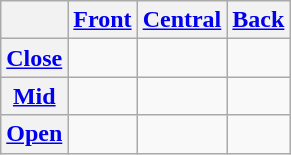<table class="wikitable" style="text-align:center">
<tr>
<th></th>
<th><a href='#'>Front</a></th>
<th><a href='#'>Central</a></th>
<th><a href='#'>Back</a></th>
</tr>
<tr align="center">
<th><a href='#'>Close</a></th>
<td></td>
<td></td>
<td></td>
</tr>
<tr align="center">
<th><a href='#'>Mid</a></th>
<td></td>
<td></td>
<td></td>
</tr>
<tr align="center">
<th><a href='#'>Open</a></th>
<td></td>
<td> </td>
<td></td>
</tr>
</table>
